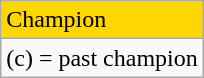<table class="wikitable">
<tr style="background:gold">
<td>Champion</td>
</tr>
<tr>
<td>(c) = past champion</td>
</tr>
</table>
